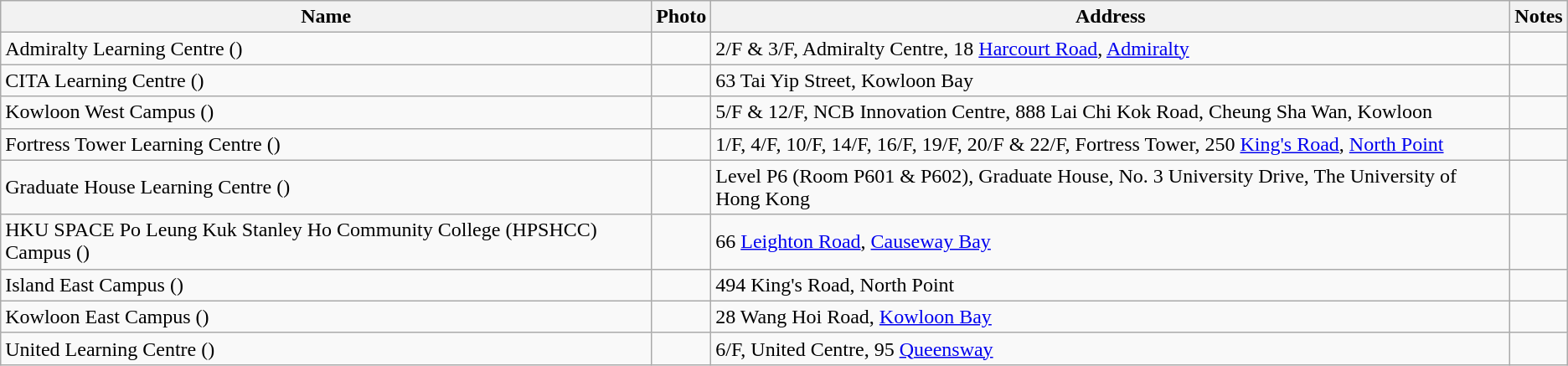<table class="wikitable sortable">
<tr>
<th>Name</th>
<th>Photo</th>
<th>Address</th>
<th>Notes</th>
</tr>
<tr>
<td>Admiralty Learning Centre ()</td>
<td></td>
<td>2/F & 3/F, Admiralty Centre, 18 <a href='#'>Harcourt Road</a>, <a href='#'>Admiralty</a></td>
<td></td>
</tr>
<tr>
<td>CITA Learning Centre ()</td>
<td></td>
<td>63 Tai Yip Street, Kowloon Bay</td>
<td></td>
</tr>
<tr>
<td>Kowloon West Campus ()</td>
<td></td>
<td>5/F & 12/F, NCB Innovation Centre, 888 Lai Chi Kok Road, Cheung Sha Wan, Kowloon</td>
<td></td>
</tr>
<tr>
<td>Fortress Tower Learning Centre ()</td>
<td></td>
<td>1/F, 4/F, 10/F, 14/F, 16/F, 19/F, 20/F & 22/F, Fortress Tower, 250 <a href='#'>King's Road</a>, <a href='#'>North Point</a></td>
<td></td>
</tr>
<tr>
<td>Graduate House Learning Centre ()</td>
<td></td>
<td>Level P6 (Room P601 & P602), Graduate House, No. 3 University Drive, The University of Hong Kong</td>
<td></td>
</tr>
<tr>
<td>HKU SPACE Po Leung Kuk Stanley Ho Community College (HPSHCC) Campus ()</td>
<td></td>
<td>66 <a href='#'>Leighton Road</a>, <a href='#'>Causeway Bay</a></td>
<td></td>
</tr>
<tr>
<td>Island East Campus ()</td>
<td></td>
<td>494 King's Road, North Point</td>
<td></td>
</tr>
<tr>
<td>Kowloon East Campus ()</td>
<td></td>
<td>28 Wang Hoi Road, <a href='#'>Kowloon Bay</a></td>
<td></td>
</tr>
<tr>
<td>United Learning Centre ()</td>
<td></td>
<td>6/F, United Centre, 95 <a href='#'>Queensway</a></td>
<td></td>
</tr>
</table>
